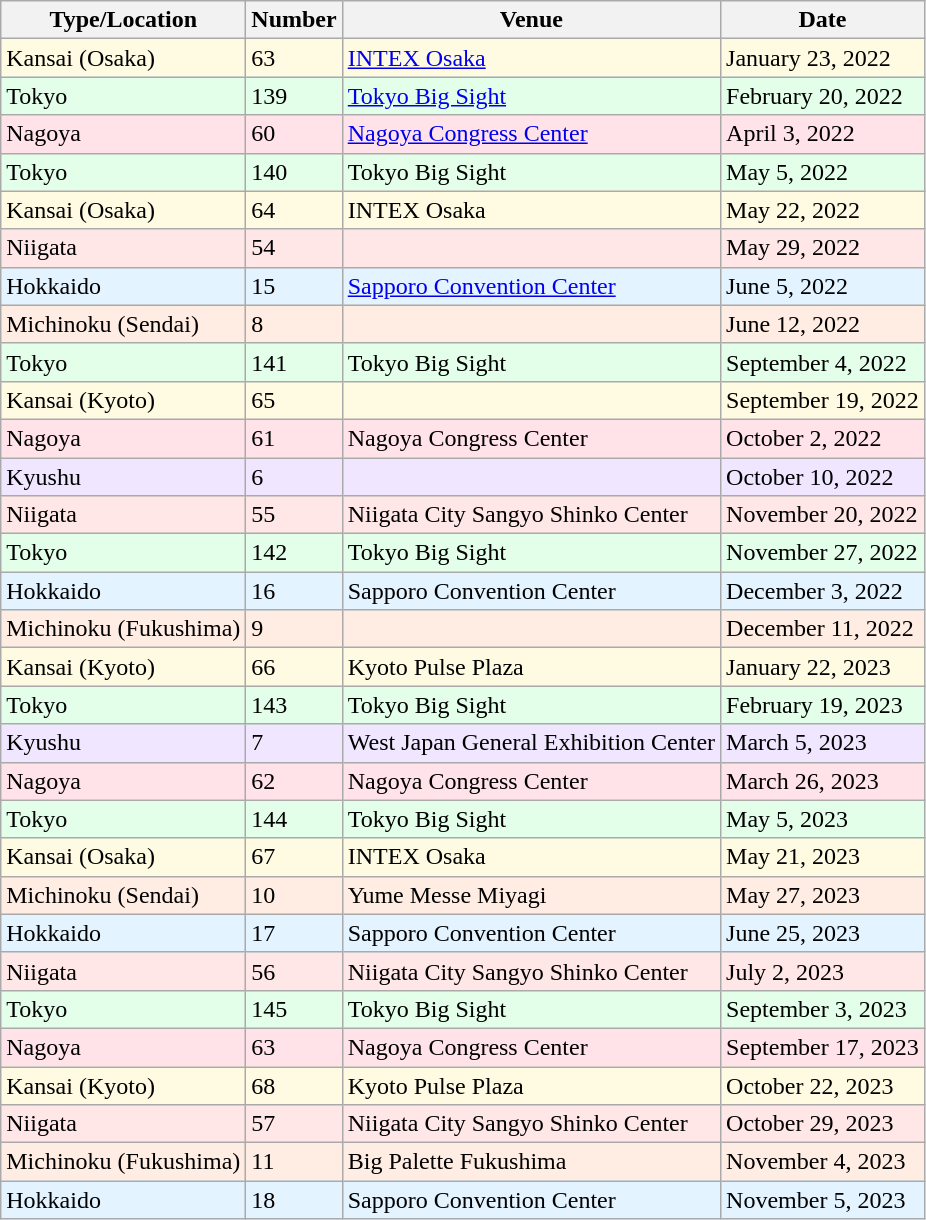<table class="wikitable sortable mw-collapsible mw-collapsed">
<tr>
<th>Type/Location</th>
<th>Number</th>
<th>Venue</th>
<th>Date</th>
</tr>
<tr style="background:#fffbe3;">
<td>Kansai (Osaka)</td>
<td>63</td>
<td><a href='#'>INTEX Osaka</a></td>
<td>January 23, 2022</td>
</tr>
<tr style="background:#e3ffe9;">
<td>Tokyo</td>
<td>139</td>
<td><a href='#'>Tokyo Big Sight</a></td>
<td>February 20, 2022</td>
</tr>
<tr style="background:#ffe3e8;">
<td>Nagoya</td>
<td>60</td>
<td><a href='#'>Nagoya Congress Center</a></td>
<td>April 3, 2022</td>
</tr>
<tr style="background:#e3ffe9;">
<td>Tokyo</td>
<td>140</td>
<td>Tokyo Big Sight</td>
<td>May 5, 2022</td>
</tr>
<tr style="background:#fffbe3;">
<td>Kansai (Osaka)</td>
<td>64</td>
<td>INTEX Osaka</td>
<td>May 22, 2022</td>
</tr>
<tr style="background:#ffe6e7;">
<td>Niigata</td>
<td>54</td>
<td></td>
<td>May 29, 2022</td>
</tr>
<tr style="background:#e3f3ff;">
<td>Hokkaido</td>
<td>15</td>
<td><a href='#'>Sapporo Convention Center</a></td>
<td>June 5, 2022</td>
</tr>
<tr style="background:#ffede3;">
<td>Michinoku (Sendai)</td>
<td>8</td>
<td></td>
<td>June 12, 2022</td>
</tr>
<tr style="background:#e3ffe9;">
<td>Tokyo</td>
<td>141</td>
<td>Tokyo Big Sight</td>
<td>September 4, 2022</td>
</tr>
<tr style="background:#fffbe3;">
<td>Kansai (Kyoto)</td>
<td>65</td>
<td></td>
<td>September 19, 2022</td>
</tr>
<tr style="background:#ffe3e8;">
<td>Nagoya</td>
<td>61</td>
<td>Nagoya Congress Center</td>
<td>October 2, 2022</td>
</tr>
<tr style="background:#f0e6ff;">
<td>Kyushu</td>
<td>6</td>
<td></td>
<td>October 10, 2022</td>
</tr>
<tr style="background:#ffe6e7;">
<td>Niigata</td>
<td>55</td>
<td>Niigata City Sangyo Shinko Center</td>
<td>November 20, 2022</td>
</tr>
<tr style="background:#e3ffe9;">
<td>Tokyo</td>
<td>142</td>
<td>Tokyo Big Sight</td>
<td>November 27, 2022</td>
</tr>
<tr style="background:#e3f3ff;">
<td>Hokkaido</td>
<td>16</td>
<td>Sapporo Convention Center</td>
<td>December 3, 2022</td>
</tr>
<tr style="background:#ffede3;">
<td>Michinoku (Fukushima)</td>
<td>9</td>
<td></td>
<td>December 11, 2022</td>
</tr>
<tr style="background:#fffbe3;">
<td>Kansai (Kyoto)</td>
<td>66</td>
<td>Kyoto Pulse Plaza</td>
<td>January 22, 2023</td>
</tr>
<tr style="background:#e3ffe9;">
<td>Tokyo</td>
<td>143</td>
<td>Tokyo Big Sight</td>
<td>February 19, 2023</td>
</tr>
<tr style="background:#f0e6ff;">
<td>Kyushu</td>
<td>7</td>
<td>West Japan General Exhibition Center</td>
<td>March 5, 2023</td>
</tr>
<tr style="background:#ffe3e8;">
<td>Nagoya</td>
<td>62</td>
<td>Nagoya Congress Center</td>
<td>March 26, 2023</td>
</tr>
<tr style="background:#e3ffe9;">
<td>Tokyo</td>
<td>144</td>
<td>Tokyo Big Sight</td>
<td>May 5, 2023</td>
</tr>
<tr style="background:#fffbe3;">
<td>Kansai (Osaka)</td>
<td>67</td>
<td>INTEX Osaka</td>
<td>May 21, 2023</td>
</tr>
<tr style="background:#ffede3;">
<td>Michinoku (Sendai)</td>
<td>10</td>
<td>Yume Messe Miyagi</td>
<td>May 27, 2023</td>
</tr>
<tr style="background:#e3f3ff;">
<td>Hokkaido</td>
<td>17</td>
<td>Sapporo Convention Center</td>
<td>June 25, 2023</td>
</tr>
<tr style="background:#ffe6e7;">
<td>Niigata</td>
<td>56</td>
<td>Niigata City Sangyo Shinko Center</td>
<td>July 2, 2023</td>
</tr>
<tr style="background:#e3ffe9;">
<td>Tokyo</td>
<td>145</td>
<td>Tokyo Big Sight</td>
<td>September 3, 2023</td>
</tr>
<tr style="background:#ffe3e8;">
<td>Nagoya</td>
<td>63</td>
<td>Nagoya Congress Center</td>
<td>September 17, 2023</td>
</tr>
<tr style="background:#fffbe3;">
<td>Kansai (Kyoto)</td>
<td>68</td>
<td>Kyoto Pulse Plaza</td>
<td>October 22, 2023</td>
</tr>
<tr style="background:#ffe6e7;">
<td>Niigata</td>
<td>57</td>
<td>Niigata City Sangyo Shinko Center</td>
<td>October 29, 2023</td>
</tr>
<tr style="background:#ffede3;">
<td>Michinoku (Fukushima)</td>
<td>11</td>
<td>Big Palette Fukushima</td>
<td>November 4, 2023</td>
</tr>
<tr style="background:#e3f3ff;">
<td>Hokkaido</td>
<td>18</td>
<td>Sapporo Convention Center</td>
<td>November 5, 2023</td>
</tr>
</table>
